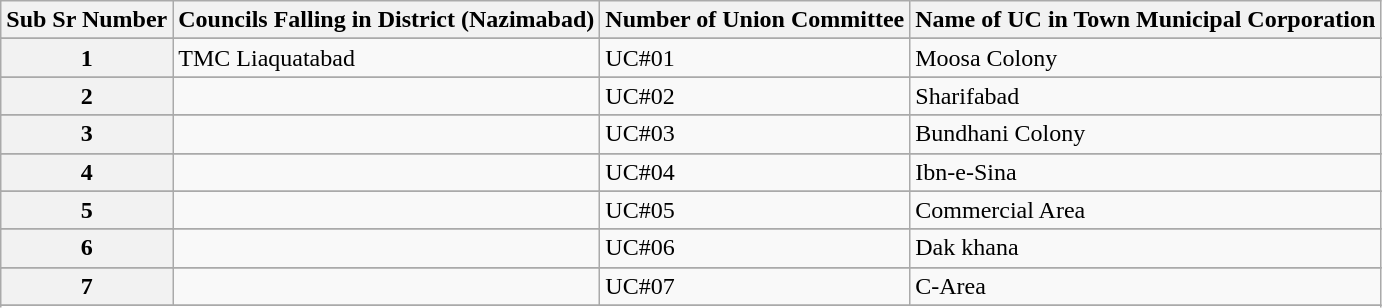<table class="wikitable">
<tr>
<th>Sub Sr Number</th>
<th>Councils Falling in District (Nazimabad)</th>
<th>Number of  Union Committee</th>
<th>Name of UC in Town Municipal Corporation</th>
</tr>
<tr>
</tr>
<tr>
</tr>
<tr>
</tr>
<tr>
</tr>
<tr>
</tr>
<tr>
</tr>
<tr>
</tr>
<tr>
</tr>
<tr>
<th>1</th>
<td>TMC Liaquatabad</td>
<td>UC#01</td>
<td>Moosa Colony</td>
</tr>
<tr>
</tr>
<tr>
</tr>
<tr>
</tr>
<tr>
</tr>
<tr>
</tr>
<tr>
</tr>
<tr>
<th>2</th>
<td></td>
<td>UC#02</td>
<td>Sharifabad</td>
</tr>
<tr>
</tr>
<tr>
</tr>
<tr>
</tr>
<tr>
</tr>
<tr>
</tr>
<tr>
</tr>
<tr>
<th>3</th>
<td></td>
<td>UC#03</td>
<td>Bundhani Colony</td>
</tr>
<tr>
</tr>
<tr>
</tr>
<tr>
</tr>
<tr>
</tr>
<tr>
</tr>
<tr>
</tr>
<tr>
<th>4</th>
<td></td>
<td>UC#04</td>
<td>Ibn-e-Sina</td>
</tr>
<tr>
</tr>
<tr>
</tr>
<tr>
</tr>
<tr>
</tr>
<tr>
</tr>
<tr>
</tr>
<tr>
<th>5</th>
<td></td>
<td>UC#05</td>
<td>Commercial Area</td>
</tr>
<tr>
</tr>
<tr>
</tr>
<tr>
</tr>
<tr>
</tr>
<tr>
</tr>
<tr>
</tr>
<tr>
<th>6</th>
<td></td>
<td>UC#06</td>
<td>Dak khana</td>
</tr>
<tr>
</tr>
<tr>
</tr>
<tr>
</tr>
<tr>
</tr>
<tr>
</tr>
<tr>
</tr>
<tr>
<th>7</th>
<td></td>
<td>UC#07</td>
<td>C-Area</td>
</tr>
<tr>
</tr>
<tr>
</tr>
<tr>
</tr>
<tr>
</tr>
<tr>
</tr>
<tr>
</tr>
<tr>
</tr>
</table>
